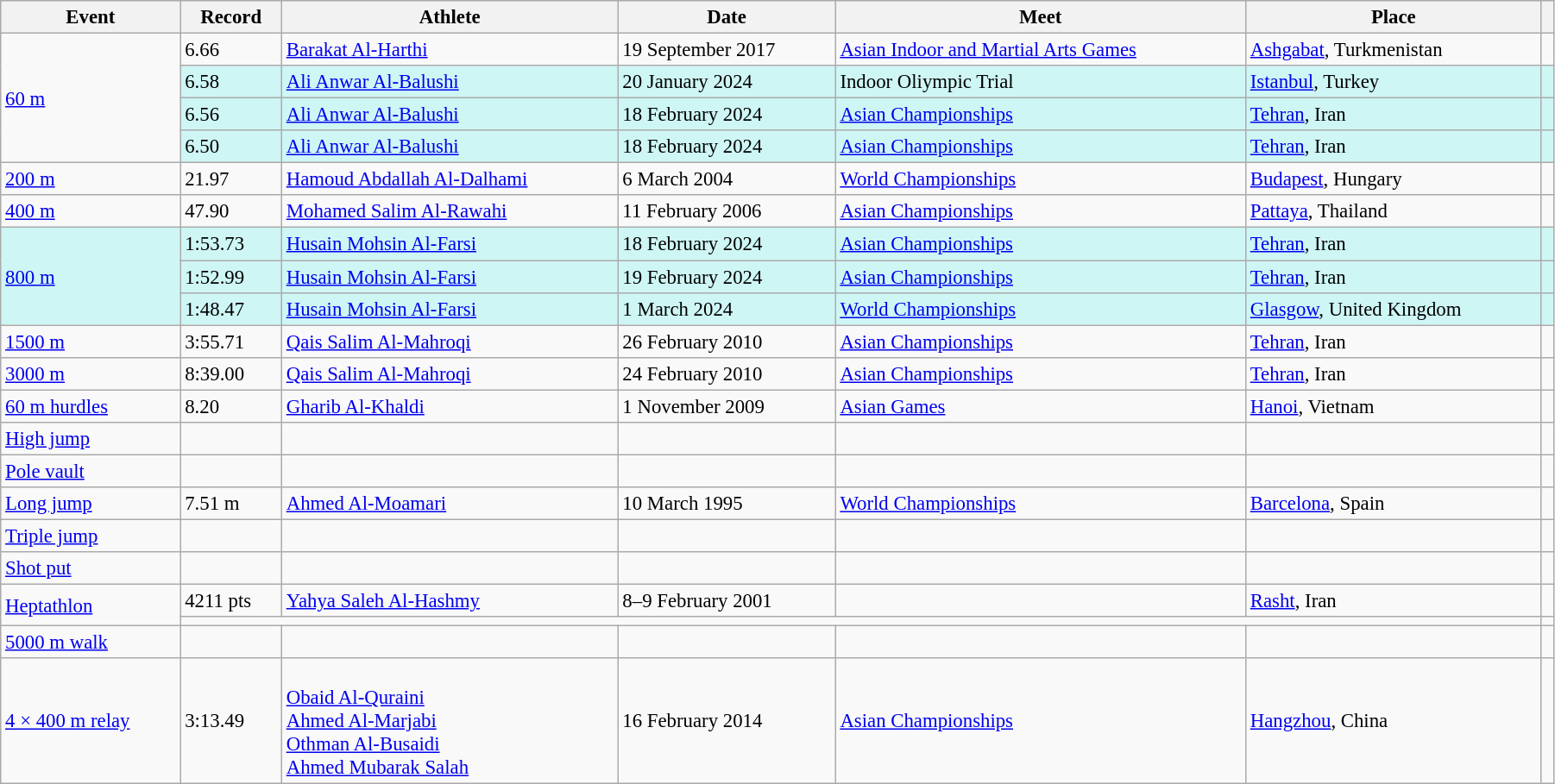<table class="wikitable" style="font-size:95%; width: 95%;">
<tr>
<th>Event</th>
<th>Record</th>
<th>Athlete</th>
<th>Date</th>
<th>Meet</th>
<th>Place</th>
<th></th>
</tr>
<tr>
<td rowspan=4><a href='#'>60 m</a></td>
<td>6.66</td>
<td><a href='#'>Barakat Al-Harthi</a></td>
<td>19 September 2017</td>
<td><a href='#'>Asian Indoor and Martial Arts Games</a></td>
<td><a href='#'>Ashgabat</a>, Turkmenistan</td>
<td></td>
</tr>
<tr bgcolor=#CEF6F5>
<td>6.58</td>
<td><a href='#'>Ali Anwar Al-Balushi</a></td>
<td>20 January 2024</td>
<td>Indoor Oliympic Trial</td>
<td><a href='#'>Istanbul</a>, Turkey</td>
<td></td>
</tr>
<tr bgcolor=#CEF6F5>
<td>6.56</td>
<td><a href='#'>Ali Anwar Al-Balushi</a></td>
<td>18 February 2024</td>
<td><a href='#'>Asian Championships</a></td>
<td><a href='#'>Tehran</a>, Iran</td>
<td></td>
</tr>
<tr bgcolor=#CEF6F5>
<td>6.50</td>
<td><a href='#'>Ali Anwar Al-Balushi</a></td>
<td>18 February 2024</td>
<td><a href='#'>Asian Championships</a></td>
<td><a href='#'>Tehran</a>, Iran</td>
<td></td>
</tr>
<tr>
<td><a href='#'>200 m</a></td>
<td>21.97</td>
<td><a href='#'>Hamoud Abdallah Al-Dalhami</a></td>
<td>6 March 2004</td>
<td><a href='#'>World Championships</a></td>
<td><a href='#'>Budapest</a>, Hungary</td>
<td></td>
</tr>
<tr>
<td><a href='#'>400 m</a></td>
<td>47.90</td>
<td><a href='#'>Mohamed Salim Al-Rawahi</a></td>
<td>11 February 2006</td>
<td><a href='#'>Asian Championships</a></td>
<td><a href='#'>Pattaya</a>, Thailand</td>
<td></td>
</tr>
<tr bgcolor=#CEF6F5>
<td rowspan=3><a href='#'>800 m</a></td>
<td>1:53.73</td>
<td><a href='#'>Husain Mohsin Al-Farsi</a></td>
<td>18 February 2024</td>
<td><a href='#'>Asian Championships</a></td>
<td><a href='#'>Tehran</a>, Iran</td>
<td></td>
</tr>
<tr bgcolor=#CEF6F5>
<td>1:52.99</td>
<td><a href='#'>Husain Mohsin Al-Farsi</a></td>
<td>19 February 2024</td>
<td><a href='#'>Asian Championships</a></td>
<td><a href='#'>Tehran</a>, Iran</td>
<td></td>
</tr>
<tr bgcolor=#CEF6F5>
<td>1:48.47</td>
<td><a href='#'>Husain Mohsin Al-Farsi</a></td>
<td>1 March 2024</td>
<td><a href='#'>World Championships</a></td>
<td><a href='#'>Glasgow</a>, United Kingdom</td>
<td></td>
</tr>
<tr>
<td><a href='#'>1500 m</a></td>
<td>3:55.71</td>
<td><a href='#'>Qais Salim Al-Mahroqi</a></td>
<td>26 February 2010</td>
<td><a href='#'>Asian Championships</a></td>
<td><a href='#'>Tehran</a>, Iran</td>
<td></td>
</tr>
<tr>
<td><a href='#'>3000 m</a></td>
<td>8:39.00</td>
<td><a href='#'>Qais Salim Al-Mahroqi</a></td>
<td>24 February 2010</td>
<td><a href='#'>Asian Championships</a></td>
<td><a href='#'>Tehran</a>, Iran</td>
<td></td>
</tr>
<tr>
<td><a href='#'>60 m hurdles</a></td>
<td>8.20</td>
<td><a href='#'>Gharib Al-Khaldi</a></td>
<td>1 November 2009</td>
<td><a href='#'>Asian Games</a></td>
<td><a href='#'>Hanoi</a>, Vietnam</td>
<td></td>
</tr>
<tr>
<td><a href='#'>High jump</a></td>
<td></td>
<td></td>
<td></td>
<td></td>
<td></td>
<td></td>
</tr>
<tr>
<td><a href='#'>Pole vault</a></td>
<td></td>
<td></td>
<td></td>
<td></td>
<td></td>
<td></td>
</tr>
<tr>
<td><a href='#'>Long jump</a></td>
<td>7.51 m</td>
<td><a href='#'>Ahmed Al-Moamari</a></td>
<td>10 March 1995</td>
<td><a href='#'>World Championships</a></td>
<td><a href='#'>Barcelona</a>, Spain</td>
<td></td>
</tr>
<tr>
<td><a href='#'>Triple jump</a></td>
<td></td>
<td></td>
<td></td>
<td></td>
<td></td>
<td></td>
</tr>
<tr>
<td><a href='#'>Shot put</a></td>
<td></td>
<td></td>
<td></td>
<td></td>
<td></td>
<td></td>
</tr>
<tr>
<td rowspan=2><a href='#'>Heptathlon</a></td>
<td>4211 pts</td>
<td><a href='#'>Yahya Saleh Al-Hashmy</a></td>
<td>8–9 February 2001</td>
<td></td>
<td><a href='#'>Rasht</a>, Iran</td>
<td></td>
</tr>
<tr>
<td colspan=5></td>
<td></td>
</tr>
<tr>
<td><a href='#'>5000 m walk</a></td>
<td></td>
<td></td>
<td></td>
<td></td>
<td></td>
<td></td>
</tr>
<tr>
<td><a href='#'>4 × 400 m relay</a></td>
<td>3:13.49</td>
<td><br><a href='#'>Obaid Al-Quraini</a><br><a href='#'>Ahmed Al-Marjabi</a><br><a href='#'>Othman Al-Busaidi</a><br><a href='#'>Ahmed Mubarak Salah</a></td>
<td>16 February 2014</td>
<td><a href='#'>Asian Championships</a></td>
<td><a href='#'>Hangzhou</a>, China</td>
<td></td>
</tr>
</table>
